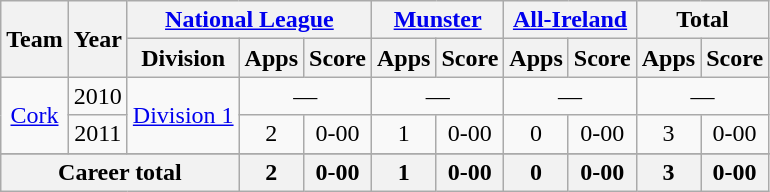<table class="wikitable" style="text-align:center">
<tr>
<th rowspan="2">Team</th>
<th rowspan="2">Year</th>
<th colspan="3"><a href='#'>National League</a></th>
<th colspan="2"><a href='#'>Munster</a></th>
<th colspan="2"><a href='#'>All-Ireland</a></th>
<th colspan="2">Total</th>
</tr>
<tr>
<th>Division</th>
<th>Apps</th>
<th>Score</th>
<th>Apps</th>
<th>Score</th>
<th>Apps</th>
<th>Score</th>
<th>Apps</th>
<th>Score</th>
</tr>
<tr>
<td rowspan="2"><a href='#'>Cork</a></td>
<td>2010</td>
<td rowspan="2"><a href='#'>Division 1</a></td>
<td colspan=2>—</td>
<td colspan=2>—</td>
<td colspan=2>—</td>
<td colspan=2>—</td>
</tr>
<tr>
<td>2011</td>
<td>2</td>
<td>0-00</td>
<td>1</td>
<td>0-00</td>
<td>0</td>
<td>0-00</td>
<td>3</td>
<td>0-00</td>
</tr>
<tr>
</tr>
<tr>
<th colspan="3">Career total</th>
<th>2</th>
<th>0-00</th>
<th>1</th>
<th>0-00</th>
<th>0</th>
<th>0-00</th>
<th>3</th>
<th>0-00</th>
</tr>
</table>
